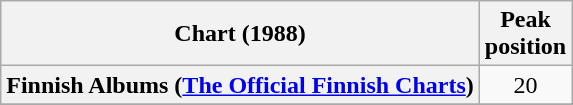<table class="wikitable sortable plainrowheaders" style="text-align:center">
<tr>
<th scope="col">Chart (1988)</th>
<th scope="col">Peak<br>position</th>
</tr>
<tr>
<th scope="row">Finnish Albums (<a href='#'>The Official Finnish Charts</a>)</th>
<td align="center">20</td>
</tr>
<tr>
</tr>
<tr>
</tr>
</table>
